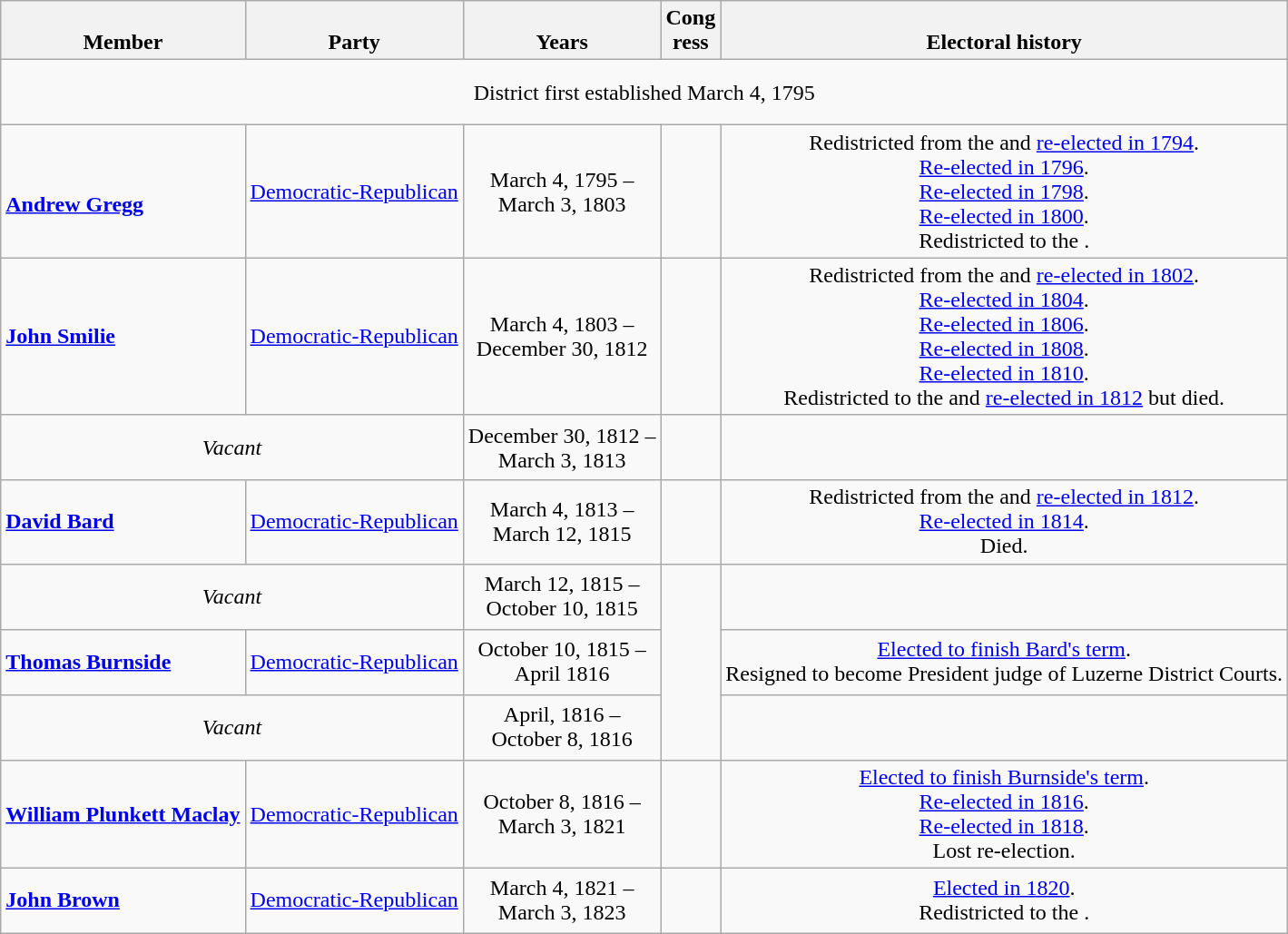<table class=wikitable style="text-align:center">
<tr valign=bottom>
<th>Member<br></th>
<th>Party</th>
<th>Years</th>
<th>Cong<br>ress</th>
<th>Electoral history</th>
</tr>
<tr style="height:3em">
<td colspan=5>District first established March 4, 1795</td>
</tr>
<tr style="height:3em">
<td align=left><br><strong><a href='#'>Andrew Gregg</a></strong><br></td>
<td><a href='#'>Democratic-Republican</a></td>
<td nowrap>March 4, 1795 –<br>March 3, 1803</td>
<td></td>
<td>Redistricted from the  and <a href='#'>re-elected in 1794</a>.<br><a href='#'>Re-elected in 1796</a>.<br><a href='#'>Re-elected in 1798</a>.<br><a href='#'>Re-elected in 1800</a>.<br>Redistricted to the .</td>
</tr>
<tr style="height:3em">
<td align=left><strong><a href='#'>John Smilie</a></strong><br></td>
<td><a href='#'>Democratic-Republican</a></td>
<td nowrap>March 4, 1803 –<br>December 30, 1812</td>
<td></td>
<td>Redistricted from the  and <a href='#'>re-elected in 1802</a>.<br><a href='#'>Re-elected in 1804</a>.<br><a href='#'>Re-elected in 1806</a>.<br><a href='#'>Re-elected in 1808</a>.<br><a href='#'>Re-elected in 1810</a>.<br>Redistricted to the  and <a href='#'>re-elected in 1812</a> but died.</td>
</tr>
<tr style="height:3em">
<td colspan=2><em>Vacant</em></td>
<td nowrap>December 30, 1812 –<br>March 3, 1813</td>
<td></td>
<td></td>
</tr>
<tr style="height:3em">
<td align=left><strong><a href='#'>David Bard</a></strong><br></td>
<td><a href='#'>Democratic-Republican</a></td>
<td nowrap>March 4, 1813 –<br>March 12, 1815</td>
<td></td>
<td>Redistricted from the  and <a href='#'>re-elected in 1812</a>.<br><a href='#'>Re-elected in 1814</a>.<br>Died.</td>
</tr>
<tr style="height:3em">
<td colspan=2><em>Vacant</em></td>
<td nowrap>March 12, 1815 –<br>October 10, 1815</td>
<td rowspan=3></td>
<td></td>
</tr>
<tr style="height:3em">
<td align=left><strong><a href='#'>Thomas Burnside</a></strong><br></td>
<td><a href='#'>Democratic-Republican</a></td>
<td nowrap>October 10, 1815 –<br>April 1816</td>
<td><a href='#'>Elected to finish Bard's term</a>.<br>Resigned to become President judge of Luzerne District Courts.</td>
</tr>
<tr style="height:3em">
<td colspan=2><em>Vacant</em></td>
<td nowrap>April, 1816 –<br>October 8, 1816</td>
<td></td>
</tr>
<tr style="height:3em">
<td align=left><strong><a href='#'>William Plunkett Maclay</a></strong><br></td>
<td><a href='#'>Democratic-Republican</a></td>
<td nowrap>October 8, 1816 –<br>March 3, 1821</td>
<td></td>
<td><a href='#'>Elected to finish Burnside's term</a>.<br><a href='#'>Re-elected in 1816</a>.<br><a href='#'>Re-elected in 1818</a>.<br>Lost re-election.</td>
</tr>
<tr style="height:3em">
<td align=left><strong><a href='#'>John Brown</a></strong><br></td>
<td><a href='#'>Democratic-Republican</a></td>
<td nowrap>March 4, 1821 –<br>March 3, 1823</td>
<td></td>
<td><a href='#'>Elected in 1820</a>.<br>Redistricted to the .</td>
</tr>
</table>
